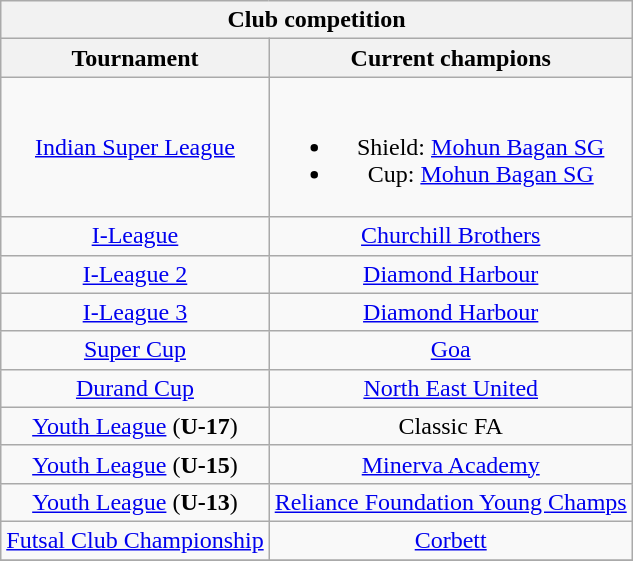<table class="wikitable" style="text-align:center;margin-left:1em;float:center">
<tr>
<th colspan="3">Club competition</th>
</tr>
<tr>
<th>Tournament</th>
<th>Current champions</th>
</tr>
<tr>
<td><a href='#'>Indian Super League</a></td>
<td><br><ul><li>Shield: <a href='#'>Mohun Bagan SG</a></li><li>Cup: <a href='#'>Mohun Bagan SG</a></li></ul></td>
</tr>
<tr>
<td><a href='#'>I-League</a></td>
<td><a href='#'>Churchill Brothers</a></td>
</tr>
<tr>
<td><a href='#'>I-League 2</a></td>
<td><a href='#'>Diamond Harbour</a></td>
</tr>
<tr>
<td><a href='#'>I-League 3</a></td>
<td><a href='#'>Diamond Harbour</a></td>
</tr>
<tr>
<td><a href='#'>Super Cup</a></td>
<td><a href='#'>Goa</a></td>
</tr>
<tr>
<td><a href='#'>Durand Cup</a></td>
<td><a href='#'>North East United</a></td>
</tr>
<tr>
<td><a href='#'>Youth League</a> (<strong>U-17</strong>)</td>
<td>Classic FA</td>
</tr>
<tr>
<td><a href='#'>Youth League</a> (<strong>U-15</strong>)</td>
<td><a href='#'>Minerva Academy</a></td>
</tr>
<tr>
<td><a href='#'>Youth League</a> (<strong>U-13</strong>)</td>
<td><a href='#'>Reliance Foundation Young Champs</a></td>
</tr>
<tr>
<td><a href='#'>Futsal Club Championship</a></td>
<td><a href='#'>Corbett</a></td>
</tr>
<tr>
</tr>
</table>
